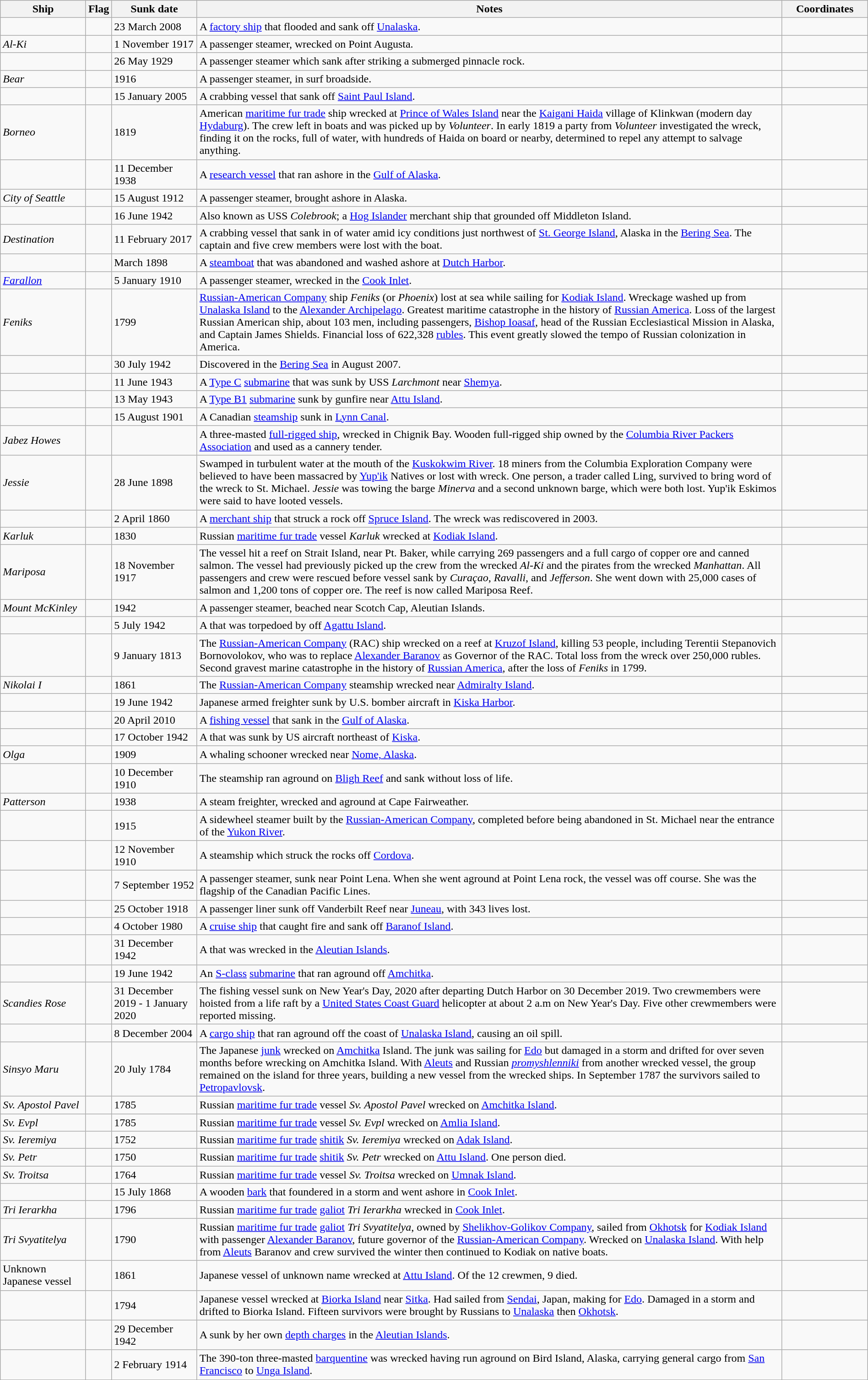<table class=wikitable | style = "width:100%">
<tr>
<th style="width:10%">Ship</th>
<th>Flag</th>
<th style="width:10%">Sunk date</th>
<th style="width:70%">Notes</th>
<th style="width:10%">Coordinates</th>
</tr>
<tr>
<td></td>
<td></td>
<td>23 March 2008</td>
<td>A <a href='#'>factory ship</a> that flooded and sank off <a href='#'>Unalaska</a>.</td>
<td></td>
</tr>
<tr>
<td><em>Al-Ki</em></td>
<td></td>
<td>1 November 1917</td>
<td>A passenger steamer, wrecked on Point Augusta.</td>
<td></td>
</tr>
<tr>
<td></td>
<td></td>
<td>26 May 1929</td>
<td>A passenger steamer which sank after striking a submerged pinnacle rock.</td>
<td></td>
</tr>
<tr>
<td><em>Bear</em></td>
<td></td>
<td>1916</td>
<td>A passenger steamer, in surf broadside.</td>
<td></td>
</tr>
<tr>
<td></td>
<td></td>
<td>15 January 2005</td>
<td>A crabbing vessel that sank off <a href='#'>Saint Paul Island</a>.</td>
<td></td>
</tr>
<tr>
<td><em>Borneo</em></td>
<td></td>
<td>1819</td>
<td>American <a href='#'>maritime fur trade</a> ship wrecked at <a href='#'>Prince of Wales Island</a> near the <a href='#'>Kaigani Haida</a> village of Klinkwan (modern day <a href='#'>Hydaburg</a>). The crew left in boats and was picked up by <em>Volunteer</em>. In early 1819 a party from <em>Volunteer</em> investigated the wreck, finding it on the rocks, full of water, with hundreds of Haida on board or nearby, determined to repel any attempt to salvage anything.</td>
<td></td>
</tr>
<tr>
<td></td>
<td></td>
<td>11 December 1938</td>
<td>A <a href='#'>research vessel</a> that ran ashore in the <a href='#'>Gulf of Alaska</a>.</td>
<td></td>
</tr>
<tr>
<td><em>City of Seattle</em></td>
<td></td>
<td>15 August 1912</td>
<td>A passenger steamer, brought ashore in Alaska.</td>
<td></td>
</tr>
<tr>
<td></td>
<td></td>
<td>16 June 1942</td>
<td>Also known as USS <em>Colebrook</em>; a <a href='#'>Hog Islander</a> merchant ship that grounded off Middleton Island.</td>
<td></td>
</tr>
<tr>
<td><em>Destination</em></td>
<td></td>
<td>11 February 2017</td>
<td>A  crabbing vessel that sank in  of water amid icy conditions just northwest of <a href='#'>St. George Island</a>, Alaska in the <a href='#'>Bering Sea</a>. The captain and five crew members were lost with the boat.</td>
<td></td>
</tr>
<tr>
<td></td>
<td></td>
<td>March 1898</td>
<td>A <a href='#'>steamboat</a> that was abandoned and washed ashore at <a href='#'>Dutch Harbor</a>.</td>
<td></td>
</tr>
<tr>
<td><a href='#'><em>Farallon</em></a></td>
<td></td>
<td>5 January 1910</td>
<td>A passenger steamer, wrecked in the <a href='#'>Cook Inlet</a>.</td>
<td></td>
</tr>
<tr>
<td><em>Feniks</em></td>
<td></td>
<td>1799</td>
<td><a href='#'>Russian-American Company</a> ship <em>Feniks</em> (or <em>Phoenix</em>) lost at sea while sailing for <a href='#'>Kodiak Island</a>. Wreckage washed up from <a href='#'>Unalaska Island</a> to the <a href='#'>Alexander Archipelago</a>. Greatest maritime catastrophe in the history of <a href='#'>Russian America</a>. Loss of the largest Russian American ship, about 103 men, including passengers, <a href='#'>Bishop Ioasaf</a>, head of the Russian Ecclesiastical Mission in Alaska, and Captain James Shields. Financial loss of 622,328 <a href='#'>rubles</a>. This event greatly slowed the tempo of Russian colonization in America.</td>
<td></td>
</tr>
<tr>
<td></td>
<td></td>
<td>30 July 1942</td>
<td>Discovered in the <a href='#'>Bering Sea</a> in August 2007.</td>
<td></td>
</tr>
<tr>
<td></td>
<td></td>
<td>11 June 1943</td>
<td>A <a href='#'>Type C</a> <a href='#'>submarine</a> that was sunk by USS <em>Larchmont</em> near <a href='#'>Shemya</a>.</td>
<td></td>
</tr>
<tr>
<td></td>
<td></td>
<td>13 May 1943</td>
<td>A <a href='#'>Type B1</a> <a href='#'>submarine</a> sunk by gunfire near <a href='#'>Attu Island</a>.</td>
<td></td>
</tr>
<tr>
<td></td>
<td></td>
<td>15 August 1901</td>
<td>A Canadian <a href='#'>steamship</a> sunk in <a href='#'>Lynn Canal</a>.</td>
<td></td>
</tr>
<tr>
<td><em>Jabez Howes</em></td>
<td></td>
<td></td>
<td>A three-masted <a href='#'>full-rigged ship</a>, wrecked in Chignik Bay. Wooden full-rigged ship owned by the <a href='#'>Columbia River Packers Association</a> and used as a cannery tender.</td>
<td></td>
</tr>
<tr>
<td><em>Jessie</em></td>
<td></td>
<td>28 June 1898</td>
<td>Swamped in turbulent water at the mouth of the <a href='#'>Kuskokwim River</a>. 18 miners from the Columbia Exploration Company were believed to have been massacred by <a href='#'>Yup'ik</a> Natives or lost with wreck. One person, a trader called Ling, survived to bring word of the wreck to St. Michael. <em>Jessie</em> was towing the barge <em>Minerva</em> and a second unknown barge, which were both lost. Yup'ik Eskimos were said to have looted vessels.</td>
<td></td>
</tr>
<tr>
<td></td>
<td></td>
<td>2 April 1860</td>
<td>A <a href='#'>merchant ship</a> that struck a rock off <a href='#'>Spruce Island</a>. The wreck was rediscovered in 2003.</td>
<td></td>
</tr>
<tr>
<td><em>Karluk</em></td>
<td></td>
<td>1830</td>
<td>Russian <a href='#'>maritime fur trade</a> vessel <em>Karluk</em> wrecked at <a href='#'>Kodiak Island</a>.</td>
<td></td>
</tr>
<tr>
<td><em>Mariposa</em></td>
<td></td>
<td>18 November 1917</td>
<td>The vessel hit a reef on Strait Island, near Pt. Baker, while carrying 269 passengers and a full cargo of copper ore and canned salmon. The vessel had previously picked up the crew from the wrecked <em>Al-Ki</em> and the pirates from the wrecked <em>Manhattan</em>. All passengers and crew were rescued before vessel sank by <em>Curaçao</em>, <em>Ravalli</em>, and <em>Jefferson</em>. She went down with 25,000 cases of salmon and 1,200 tons of copper ore. The reef is now called Mariposa Reef.</td>
<td></td>
</tr>
<tr>
<td><em>Mount McKinley</em></td>
<td></td>
<td>1942</td>
<td>A passenger steamer, beached near Scotch Cap, Aleutian Islands.</td>
<td></td>
</tr>
<tr>
<td></td>
<td></td>
<td>5 July 1942</td>
<td>A  that was torpedoed by  off <a href='#'>Agattu Island</a>.</td>
<td></td>
</tr>
<tr>
<td></td>
<td></td>
<td>9 January 1813</td>
<td>The <a href='#'>Russian-American Company</a> (RAC) ship wrecked on a reef at <a href='#'>Kruzof Island</a>, killing 53 people, including Terentii Stepanovich Bornovolokov, who was to replace <a href='#'>Alexander Baranov</a> as Governor of the RAC. Total loss from the wreck over 250,000 rubles. Second gravest marine catastrophe in the history of <a href='#'>Russian America</a>, after the loss of <em>Feniks</em> in 1799.</td>
<td></td>
</tr>
<tr>
<td><em>Nikolai I</em></td>
<td></td>
<td>1861</td>
<td>The <a href='#'>Russian-American Company</a> steamship wrecked near <a href='#'>Admiralty Island</a>.</td>
<td></td>
</tr>
<tr>
<td></td>
<td></td>
<td>19 June 1942</td>
<td>Japanese armed freighter sunk by U.S. bomber aircraft in <a href='#'>Kiska Harbor</a>.</td>
<td></td>
</tr>
<tr>
<td></td>
<td></td>
<td>20 April 2010</td>
<td>A <a href='#'>fishing vessel</a> that sank in the <a href='#'>Gulf of Alaska</a>.</td>
<td></td>
</tr>
<tr>
<td></td>
<td></td>
<td>17 October 1942</td>
<td>A  that was sunk by US aircraft northeast of <a href='#'>Kiska</a>.</td>
<td></td>
</tr>
<tr>
<td><em>Olga</em></td>
<td></td>
<td>1909</td>
<td>A whaling schooner wrecked near <a href='#'>Nome, Alaska</a>.</td>
<td></td>
</tr>
<tr>
<td></td>
<td></td>
<td>10 December 1910</td>
<td>The steamship ran aground on <a href='#'>Bligh Reef</a> and sank without loss of life.</td>
<td></td>
</tr>
<tr>
<td><em>Patterson</em></td>
<td></td>
<td>1938</td>
<td>A steam freighter, wrecked and aground at Cape Fairweather.</td>
<td></td>
</tr>
<tr>
<td></td>
<td></td>
<td>1915</td>
<td>A sidewheel steamer built by the <a href='#'>Russian-American Company</a>, completed  before being abandoned in St. Michael near the entrance of the <a href='#'>Yukon River</a>.</td>
<td></td>
</tr>
<tr>
<td></td>
<td></td>
<td>12 November 1910</td>
<td>A steamship which struck the rocks off <a href='#'>Cordova</a>.</td>
<td></td>
</tr>
<tr>
<td></td>
<td></td>
<td>7 September 1952</td>
<td>A passenger steamer, sunk near Point Lena.  When she went aground at Point Lena rock, the vessel was  off course. She was the flagship of the Canadian Pacific Lines.</td>
<td></td>
</tr>
<tr>
<td></td>
<td></td>
<td>25 October 1918</td>
<td>A passenger liner sunk off Vanderbilt Reef near <a href='#'>Juneau</a>, with 343 lives lost.</td>
<td></td>
</tr>
<tr>
<td></td>
<td></td>
<td>4 October 1980</td>
<td>A <a href='#'>cruise ship</a> that caught fire and sank off <a href='#'>Baranof Island</a>.</td>
<td></td>
</tr>
<tr>
<td></td>
<td></td>
<td>31 December 1942</td>
<td>A  that was wrecked in the <a href='#'>Aleutian Islands</a>.</td>
<td></td>
</tr>
<tr>
<td></td>
<td></td>
<td>19 June 1942</td>
<td>An <a href='#'>S-class</a> <a href='#'>submarine</a> that ran aground off <a href='#'>Amchitka</a>.</td>
<td></td>
</tr>
<tr>
<td><em>Scandies Rose</em></td>
<td></td>
<td>31 December 2019 - 1 January 2020</td>
<td>The fishing vessel sunk on New Year's Day, 2020 after departing Dutch Harbor on 30 December 2019. Two crewmembers were hoisted from a life raft by a <a href='#'>United States Coast Guard</a> helicopter at about 2 a.m on New Year's Day. Five other crewmembers were reported missing.</td>
<td></td>
</tr>
<tr>
<td></td>
<td></td>
<td>8 December 2004</td>
<td>A <a href='#'>cargo ship</a> that ran aground off the coast of <a href='#'>Unalaska Island</a>, causing an oil spill.</td>
<td></td>
</tr>
<tr>
<td><em>Sinsyo Maru</em></td>
<td></td>
<td>20 July 1784</td>
<td>The Japanese <a href='#'>junk</a> wrecked on <a href='#'>Amchitka</a> Island. The junk was sailing for <a href='#'>Edo</a> but damaged in a storm and drifted for over seven months before wrecking on Amchitka Island. With <a href='#'>Aleuts</a> and Russian <em><a href='#'>promyshlenniki</a></em> from another wrecked vessel, the group remained on the island for three years, building a new vessel from the wrecked ships. In September 1787 the survivors sailed to <a href='#'>Petropavlovsk</a>.</td>
<td></td>
</tr>
<tr>
<td><em>Sv. Apostol Pavel</em></td>
<td></td>
<td>1785</td>
<td>Russian <a href='#'>maritime fur trade</a> vessel <em>Sv. Apostol Pavel</em> wrecked on <a href='#'>Amchitka Island</a>.</td>
<td></td>
</tr>
<tr>
<td><em>Sv. Evpl</em></td>
<td></td>
<td>1785</td>
<td>Russian <a href='#'>maritime fur trade</a> vessel <em>Sv. Evpl</em> wrecked on <a href='#'>Amlia Island</a>.</td>
<td></td>
</tr>
<tr>
<td><em>Sv. Ieremiya</em></td>
<td></td>
<td>1752</td>
<td>Russian <a href='#'>maritime fur trade</a> <a href='#'>shitik</a> <em>Sv. Ieremiya</em> wrecked on <a href='#'>Adak Island</a>.</td>
<td></td>
</tr>
<tr>
<td><em>Sv. Petr</em></td>
<td></td>
<td>1750</td>
<td>Russian <a href='#'>maritime fur trade</a> <a href='#'>shitik</a> <em>Sv. Petr</em> wrecked on <a href='#'>Attu Island</a>. One person died.</td>
<td></td>
</tr>
<tr>
<td><em>Sv. Troitsa</em></td>
<td></td>
<td>1764</td>
<td>Russian <a href='#'>maritime fur trade</a> vessel <em>Sv. Troitsa</em> wrecked on <a href='#'>Umnak Island</a>.</td>
<td></td>
</tr>
<tr>
<td></td>
<td></td>
<td>15 July 1868</td>
<td>A wooden <a href='#'>bark</a> that foundered in a storm and went ashore in <a href='#'>Cook Inlet</a>.</td>
<td></td>
</tr>
<tr>
<td><em>Tri Ierarkha</em></td>
<td></td>
<td>1796</td>
<td>Russian <a href='#'>maritime fur trade</a> <a href='#'>galiot</a> <em>Tri Ierarkha</em> wrecked in <a href='#'>Cook Inlet</a>.</td>
<td></td>
</tr>
<tr>
<td><em>Tri Svyatitelya</em></td>
<td></td>
<td>1790</td>
<td>Russian <a href='#'>maritime fur trade</a> <a href='#'>galiot</a> <em>Tri Svyatitelya</em>, owned by <a href='#'>Shelikhov-Golikov Company</a>, sailed from <a href='#'>Okhotsk</a> for <a href='#'>Kodiak Island</a> with passenger <a href='#'>Alexander Baranov</a>, future governor of the <a href='#'>Russian-American Company</a>. Wrecked on <a href='#'>Unalaska Island</a>. With help from <a href='#'>Aleuts</a> Baranov and crew survived the winter then continued to Kodiak on native boats.</td>
<td></td>
</tr>
<tr>
<td>Unknown Japanese vessel</td>
<td></td>
<td>1861</td>
<td>Japanese vessel of unknown name wrecked at <a href='#'>Attu Island</a>. Of the 12 crewmen, 9 died.</td>
<td></td>
</tr>
<tr>
<td></td>
<td></td>
<td>1794</td>
<td>Japanese vessel wrecked at <a href='#'>Biorka Island</a> near <a href='#'>Sitka</a>. Had sailed from <a href='#'>Sendai</a>, Japan, making for <a href='#'>Edo</a>. Damaged in a storm and drifted to Biorka Island. Fifteen survivors were brought by Russians to <a href='#'>Unalaska</a> then <a href='#'>Okhotsk</a>.</td>
<td></td>
</tr>
<tr>
<td></td>
<td></td>
<td>29 December 1942</td>
<td>A  sunk by her own <a href='#'>depth charges</a> in the <a href='#'>Aleutian Islands</a>.</td>
<td></td>
</tr>
<tr>
<td></td>
<td></td>
<td>2 February 1914</td>
<td>The 390-ton three-masted <a href='#'>barquentine</a> was wrecked having run aground on Bird Island, Alaska, carrying general cargo from <a href='#'>San Francisco</a> to <a href='#'>Unga Island</a>.</td>
<td></td>
</tr>
<tr>
</tr>
</table>
